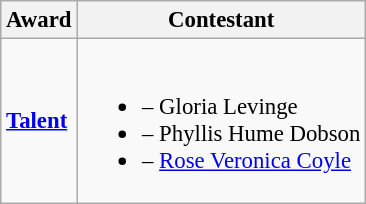<table class="wikitable sortable" style="font-size: 95%;">
<tr>
<th>Award</th>
<th>Contestant</th>
</tr>
<tr>
<td><strong><a href='#'>Talent</a></strong></td>
<td><br><ul><li> – Gloria Levinge</li><li> – Phyllis Hume Dobson</li><li> – <a href='#'>Rose Veronica Coyle</a></li></ul></td>
</tr>
</table>
